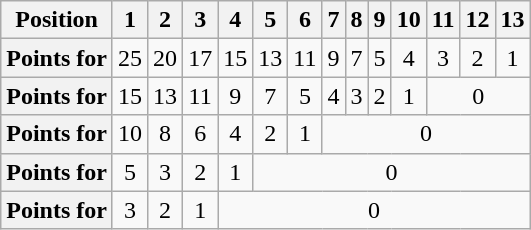<table class="wikitable floatright" style="text-align: center">
<tr>
<th scope="col">Position</th>
<th scope="col">1</th>
<th scope="col">2</th>
<th scope="col">3</th>
<th scope="col">4</th>
<th scope="col">5</th>
<th scope="col">6</th>
<th scope="col">7</th>
<th scope="col">8</th>
<th scope="col">9</th>
<th scope="col">10</th>
<th scope="col">11</th>
<th scope="col">12</th>
<th scope="col">13</th>
</tr>
<tr>
<th scope="row">Points for </th>
<td>25</td>
<td>20</td>
<td>17</td>
<td>15</td>
<td>13</td>
<td>11</td>
<td>9</td>
<td>7</td>
<td>5</td>
<td>4</td>
<td>3</td>
<td>2</td>
<td>1</td>
</tr>
<tr>
<th scope="row">Points for </th>
<td>15</td>
<td>13</td>
<td>11</td>
<td>9</td>
<td>7</td>
<td>5</td>
<td>4</td>
<td>3</td>
<td>2</td>
<td>1</td>
<td colspan="3">0</td>
</tr>
<tr>
<th scope="row">Points for </th>
<td>10</td>
<td>8</td>
<td>6</td>
<td>4</td>
<td>2</td>
<td>1</td>
<td colspan="7">0</td>
</tr>
<tr>
<th scope="row">Points for </th>
<td>5</td>
<td>3</td>
<td>2</td>
<td>1</td>
<td colspan="9">0</td>
</tr>
<tr>
<th scope="row">Points for </th>
<td>3</td>
<td>2</td>
<td>1</td>
<td colspan="10">0</td>
</tr>
</table>
